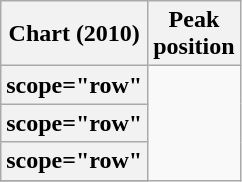<table class="wikitable sortable plainrowheaders" style="text-align:center;">
<tr>
<th scope="col">Chart (2010)</th>
<th scope="col">Peak<br>position</th>
</tr>
<tr>
<th>scope="row" </th>
</tr>
<tr>
<th>scope="row"</th>
</tr>
<tr>
<th>scope="row"</th>
</tr>
<tr>
</tr>
</table>
